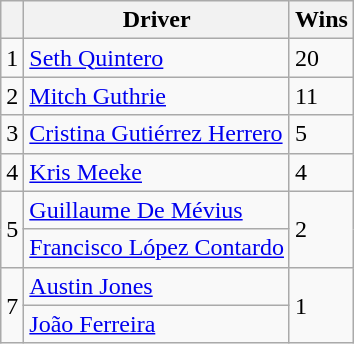<table class="wikitable">
<tr>
<th></th>
<th>Driver</th>
<th>Wins</th>
</tr>
<tr>
<td>1</td>
<td> <a href='#'>Seth Quintero</a></td>
<td>20</td>
</tr>
<tr>
<td>2</td>
<td> <a href='#'>Mitch Guthrie</a></td>
<td>11</td>
</tr>
<tr>
<td>3</td>
<td> <a href='#'>Cristina Gutiérrez Herrero</a></td>
<td>5</td>
</tr>
<tr>
<td>4</td>
<td> <a href='#'>Kris Meeke</a></td>
<td>4</td>
</tr>
<tr>
<td rowspan=2>5</td>
<td> <a href='#'>Guillaume De Mévius</a></td>
<td rowspan=2>2</td>
</tr>
<tr>
<td> <a href='#'>Francisco López Contardo</a></td>
</tr>
<tr>
<td rowspan=2>7</td>
<td> <a href='#'>Austin Jones</a></td>
<td rowspan=2>1</td>
</tr>
<tr>
<td> <a href='#'>João Ferreira</a></td>
</tr>
</table>
